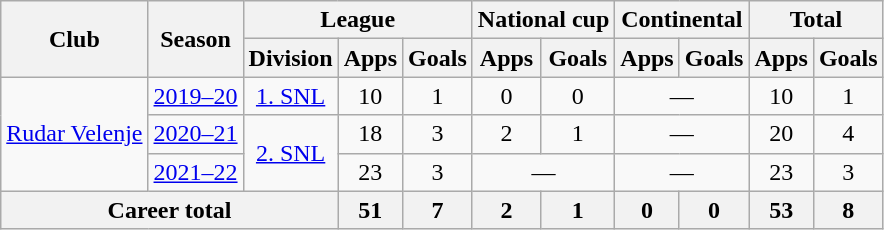<table class="wikitable" style="text-align: center">
<tr>
<th rowspan="2">Club</th>
<th rowspan="2">Season</th>
<th colspan="3">League</th>
<th colspan="2">National cup</th>
<th colspan="2">Continental</th>
<th colspan="2">Total</th>
</tr>
<tr>
<th>Division</th>
<th>Apps</th>
<th>Goals</th>
<th>Apps</th>
<th>Goals</th>
<th>Apps</th>
<th>Goals</th>
<th>Apps</th>
<th>Goals</th>
</tr>
<tr>
<td rowspan="3"><a href='#'>Rudar Velenje</a></td>
<td><a href='#'>2019–20</a></td>
<td><a href='#'>1. SNL</a></td>
<td>10</td>
<td>1</td>
<td>0</td>
<td>0</td>
<td colspan="2">—</td>
<td>10</td>
<td>1</td>
</tr>
<tr>
<td><a href='#'>2020–21</a></td>
<td rowspan="2"><a href='#'>2. SNL</a></td>
<td>18</td>
<td>3</td>
<td>2</td>
<td>1</td>
<td colspan="2">—</td>
<td>20</td>
<td>4</td>
</tr>
<tr>
<td><a href='#'>2021–22</a></td>
<td>23</td>
<td>3</td>
<td colspan="2">—</td>
<td colspan="2">—</td>
<td>23</td>
<td>3</td>
</tr>
<tr>
<th colspan=3>Career total</th>
<th>51</th>
<th>7</th>
<th>2</th>
<th>1</th>
<th>0</th>
<th>0</th>
<th>53</th>
<th>8</th>
</tr>
</table>
